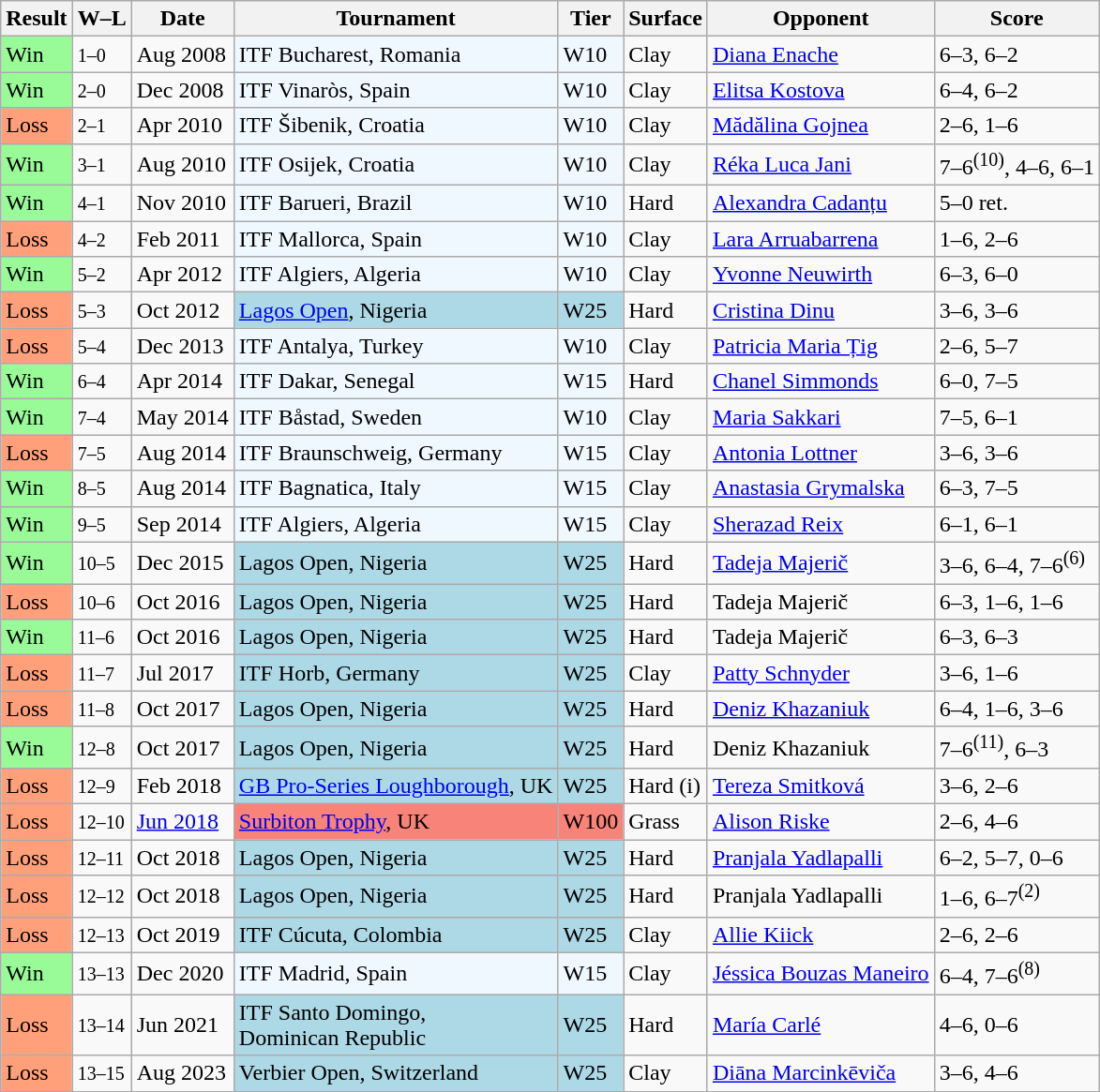<table class="sortable wikitable">
<tr>
<th>Result</th>
<th class="unsortable">W–L</th>
<th>Date</th>
<th>Tournament</th>
<th>Tier</th>
<th>Surface</th>
<th>Opponent</th>
<th class="unsortable">Score</th>
</tr>
<tr>
<td style="background:#98fb98;">Win</td>
<td><small>1–0</small></td>
<td>Aug 2008</td>
<td style="background:#f0f8ff;">ITF Bucharest, Romania</td>
<td style="background:#f0f8ff;">W10</td>
<td>Clay</td>
<td> <a href='#'>Diana Enache</a></td>
<td>6–3, 6–2</td>
</tr>
<tr>
<td style="background:#98fb98;">Win</td>
<td><small>2–0</small></td>
<td>Dec 2008</td>
<td style="background:#f0f8ff;">ITF Vinaròs, Spain</td>
<td style="background:#f0f8ff;">W10</td>
<td>Clay</td>
<td> <a href='#'>Elitsa Kostova</a></td>
<td>6–4, 6–2</td>
</tr>
<tr>
<td style="background:#ffa07a;">Loss</td>
<td><small>2–1</small></td>
<td>Apr 2010</td>
<td style="background:#f0f8ff;">ITF Šibenik, Croatia</td>
<td style="background:#f0f8ff;">W10</td>
<td>Clay</td>
<td> <a href='#'>Mădălina Gojnea</a></td>
<td>2–6, 1–6</td>
</tr>
<tr>
<td style="background:#98fb98;">Win</td>
<td><small>3–1</small></td>
<td>Aug 2010</td>
<td style="background:#f0f8ff;">ITF Osijek, Croatia</td>
<td style="background:#f0f8ff;">W10</td>
<td>Clay</td>
<td> <a href='#'>Réka Luca Jani</a></td>
<td>7–6<sup>(10)</sup>, 4–6, 6–1</td>
</tr>
<tr>
<td style="background:#98fb98;">Win</td>
<td><small>4–1</small></td>
<td>Nov 2010</td>
<td style="background:#f0f8ff;">ITF Barueri, Brazil</td>
<td style="background:#f0f8ff;">W10</td>
<td>Hard</td>
<td> <a href='#'>Alexandra Cadanțu</a></td>
<td>5–0 ret.</td>
</tr>
<tr>
<td style="background:#ffa07a;">Loss</td>
<td><small>4–2</small></td>
<td>Feb 2011</td>
<td style="background:#f0f8ff;">ITF Mallorca, Spain</td>
<td style="background:#f0f8ff;">W10</td>
<td>Clay</td>
<td> <a href='#'>Lara Arruabarrena</a></td>
<td>1–6, 2–6</td>
</tr>
<tr>
<td style="background:#98fb98;">Win</td>
<td><small>5–2</small></td>
<td>Apr 2012</td>
<td style="background:#f0f8ff;">ITF Algiers, Algeria</td>
<td style="background:#f0f8ff;">W10</td>
<td>Clay</td>
<td> <a href='#'>Yvonne Neuwirth</a></td>
<td>6–3, 6–0</td>
</tr>
<tr>
<td style="background:#ffa07a;">Loss</td>
<td><small>5–3</small></td>
<td>Oct 2012</td>
<td style="background:lightblue;"><a href='#'>Lagos Open</a>, Nigeria</td>
<td style="background:lightblue;">W25</td>
<td>Hard</td>
<td> <a href='#'>Cristina Dinu</a></td>
<td>3–6, 3–6</td>
</tr>
<tr>
<td style="background:#ffa07a;">Loss</td>
<td><small>5–4</small></td>
<td>Dec 2013</td>
<td style="background:#f0f8ff;">ITF Antalya, Turkey</td>
<td style="background:#f0f8ff;">W10</td>
<td>Clay</td>
<td> <a href='#'>Patricia Maria Țig</a></td>
<td>2–6, 5–7</td>
</tr>
<tr>
<td style="background:#98fb98;">Win</td>
<td><small>6–4</small></td>
<td>Apr 2014</td>
<td style="background:#f0f8ff;">ITF Dakar, Senegal</td>
<td style="background:#f0f8ff;">W15</td>
<td>Hard</td>
<td> <a href='#'>Chanel Simmonds</a></td>
<td>6–0, 7–5</td>
</tr>
<tr>
<td style="background:#98fb98;">Win</td>
<td><small>7–4</small></td>
<td>May 2014</td>
<td style="background:#f0f8ff;">ITF Båstad, Sweden</td>
<td style="background:#f0f8ff;">W10</td>
<td>Clay</td>
<td> <a href='#'>Maria Sakkari</a></td>
<td>7–5, 6–1</td>
</tr>
<tr>
<td style="background:#ffa07a;">Loss</td>
<td><small>7–5</small></td>
<td>Aug 2014</td>
<td style="background:#f0f8ff;">ITF Braunschweig, Germany</td>
<td style="background:#f0f8ff;">W15</td>
<td>Clay</td>
<td> <a href='#'>Antonia Lottner</a></td>
<td>3–6, 3–6</td>
</tr>
<tr>
<td style="background:#98fb98;">Win</td>
<td><small>8–5</small></td>
<td>Aug 2014</td>
<td style="background:#f0f8ff;">ITF Bagnatica, Italy</td>
<td style="background:#f0f8ff;">W15</td>
<td>Clay</td>
<td> <a href='#'>Anastasia Grymalska</a></td>
<td>6–3, 7–5</td>
</tr>
<tr>
<td style="background:#98fb98;">Win</td>
<td><small>9–5</small></td>
<td>Sep 2014</td>
<td style="background:#f0f8ff;">ITF Algiers, Algeria</td>
<td style="background:#f0f8ff;">W15</td>
<td>Clay</td>
<td> <a href='#'>Sherazad Reix</a></td>
<td>6–1, 6–1</td>
</tr>
<tr>
<td style="background:#98fb98;">Win</td>
<td><small>10–5</small></td>
<td>Dec 2015</td>
<td style="background:lightblue;">Lagos Open, Nigeria</td>
<td style="background:lightblue;">W25</td>
<td>Hard</td>
<td> <a href='#'>Tadeja Majerič</a></td>
<td>3–6, 6–4, 7–6<sup>(6)</sup></td>
</tr>
<tr>
<td style="background:#ffa07a;">Loss</td>
<td><small>10–6</small></td>
<td>Oct 2016</td>
<td style="background:lightblue;">Lagos Open, Nigeria</td>
<td style="background:lightblue;">W25</td>
<td>Hard</td>
<td> Tadeja Majerič</td>
<td>6–3, 1–6, 1–6</td>
</tr>
<tr>
<td style="background:#98fb98;">Win</td>
<td><small>11–6</small></td>
<td>Oct 2016</td>
<td style="background:lightblue;">Lagos Open, Nigeria</td>
<td style="background:lightblue;">W25</td>
<td>Hard</td>
<td> Tadeja Majerič</td>
<td>6–3, 6–3</td>
</tr>
<tr>
<td style="background:#ffa07a;">Loss</td>
<td><small>11–7</small></td>
<td>Jul 2017</td>
<td style="background:lightblue;">ITF Horb, Germany</td>
<td style="background:lightblue;">W25</td>
<td>Clay</td>
<td> <a href='#'>Patty Schnyder</a></td>
<td>3–6, 1–6</td>
</tr>
<tr>
<td style="background:#ffa07a;">Loss</td>
<td><small>11–8</small></td>
<td>Oct 2017</td>
<td style="background:lightblue;">Lagos Open, Nigeria</td>
<td style="background:lightblue;">W25</td>
<td>Hard</td>
<td> <a href='#'>Deniz Khazaniuk</a></td>
<td>6–4, 1–6, 3–6</td>
</tr>
<tr>
<td style="background:#98fb98;">Win</td>
<td><small>12–8</small></td>
<td>Oct 2017</td>
<td style="background:lightblue;">Lagos Open, Nigeria</td>
<td style="background:lightblue;">W25</td>
<td>Hard</td>
<td> Deniz Khazaniuk</td>
<td>7–6<sup>(11)</sup>, 6–3</td>
</tr>
<tr>
<td style="background:#ffa07a;">Loss</td>
<td><small>12–9</small></td>
<td>Feb 2018</td>
<td style="background:lightblue;"><a href='#'>GB Pro-Series Loughborough</a>, UK</td>
<td style="background:lightblue;">W25</td>
<td>Hard (i)</td>
<td> <a href='#'>Tereza Smitková</a></td>
<td>3–6, 2–6</td>
</tr>
<tr>
<td style="background:#ffa07a;">Loss</td>
<td><small>12–10</small></td>
<td><a href='#'>Jun 2018</a></td>
<td style="background:#f88379;"><a href='#'>Surbiton Trophy</a>, UK</td>
<td style="background:#f88379;">W100</td>
<td>Grass</td>
<td> <a href='#'>Alison Riske</a></td>
<td>2–6, 4–6</td>
</tr>
<tr>
<td style="background:#ffa07a;">Loss</td>
<td><small>12–11</small></td>
<td>Oct 2018</td>
<td style="background:lightblue;">Lagos Open, Nigeria</td>
<td style="background:lightblue;">W25</td>
<td>Hard</td>
<td> <a href='#'>Pranjala Yadlapalli</a></td>
<td>6–2, 5–7, 0–6</td>
</tr>
<tr>
<td style="background:#ffa07a;">Loss</td>
<td><small>12–12</small></td>
<td>Oct 2018</td>
<td style="background:lightblue;">Lagos Open, Nigeria</td>
<td style="background:lightblue;">W25</td>
<td>Hard</td>
<td> Pranjala Yadlapalli</td>
<td>1–6, 6–7<sup>(2)</sup></td>
</tr>
<tr>
<td style="background:#ffa07a;">Loss</td>
<td><small>12–13</small></td>
<td>Oct 2019</td>
<td style="background:lightblue;">ITF Cúcuta, Colombia</td>
<td style="background:lightblue;">W25</td>
<td>Clay</td>
<td> <a href='#'>Allie Kiick</a></td>
<td>2–6, 2–6</td>
</tr>
<tr>
<td style="background:#98fb98;">Win</td>
<td><small>13–13</small></td>
<td>Dec 2020</td>
<td style="background:#f0f8ff;">ITF Madrid, Spain</td>
<td style="background:#f0f8ff;">W15</td>
<td>Clay</td>
<td> <a href='#'>Jéssica Bouzas Maneiro</a></td>
<td>6–4, 7–6<sup>(8)</sup></td>
</tr>
<tr>
<td style="background:#ffa07a;">Loss</td>
<td><small>13–14</small></td>
<td>Jun 2021</td>
<td style="background:lightblue;">ITF Santo Domingo, <br>Dominican Republic</td>
<td style="background:lightblue;">W25</td>
<td>Hard</td>
<td> <a href='#'>María Carlé</a></td>
<td>4–6, 0–6</td>
</tr>
<tr>
<td style="background:#ffa07a;">Loss</td>
<td><small>13–15</small></td>
<td>Aug 2023</td>
<td style="background:lightblue;">Verbier Open, Switzerland</td>
<td style="background:lightblue;">W25</td>
<td>Clay</td>
<td> <a href='#'>Diāna Marcinkēviča</a></td>
<td>3–6, 4–6</td>
</tr>
</table>
